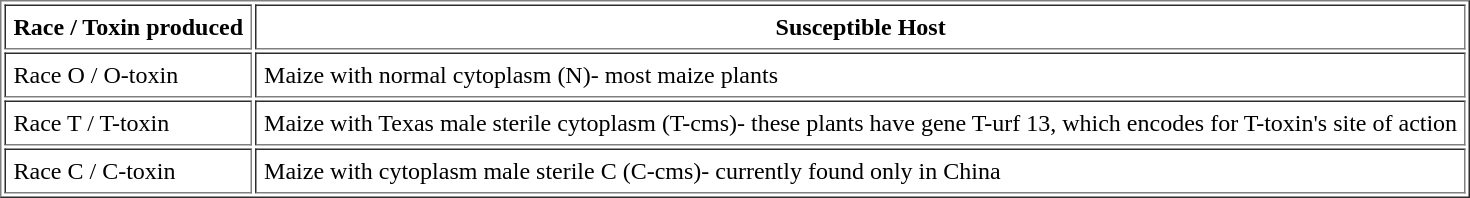<table border="1" cellpadding="5">
<tr>
<th scope="col">Race / Toxin produced</th>
<th scope="col">Susceptible Host</th>
</tr>
<tr>
<td>Race O / O-toxin</td>
<td>Maize with normal cytoplasm (N)- most maize plants</td>
</tr>
<tr>
<td>Race T / T-toxin</td>
<td>Maize with Texas male sterile cytoplasm (T-cms)- these plants have gene T-urf 13, which encodes for T-toxin's site of action</td>
</tr>
<tr>
<td>Race C / C-toxin</td>
<td>Maize with cytoplasm male sterile C (C-cms)- currently found only in China</td>
</tr>
</table>
